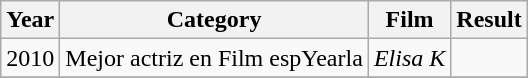<table class="wikitable" border="1">
<tr>
<th>Year</th>
<th>Category</th>
<th>Film</th>
<th>Result</th>
</tr>
<tr>
<td>2010</td>
<td>Mejor actriz en Film espYearla</td>
<td><em>Elisa K</em></td>
<td></td>
</tr>
<tr>
</tr>
</table>
